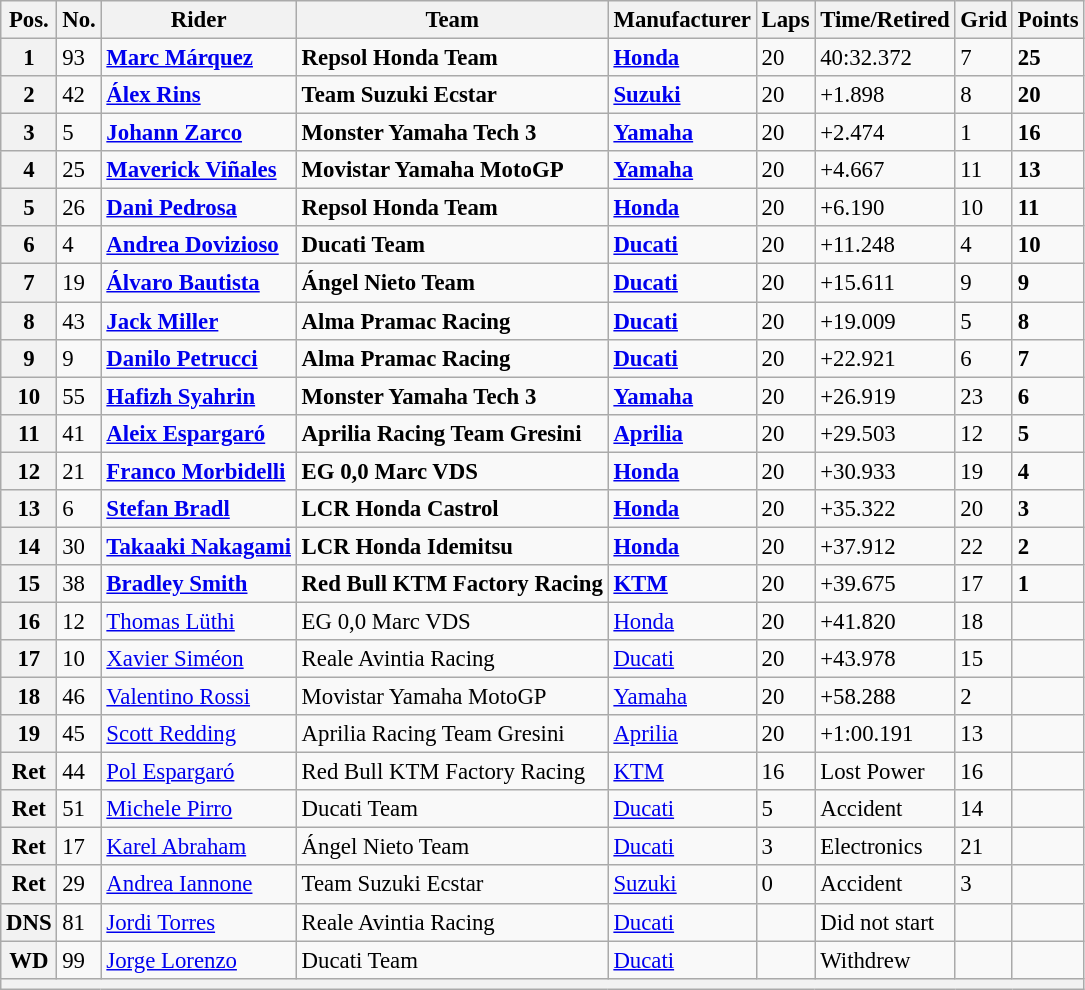<table class="wikitable" style="font-size: 95%;">
<tr>
<th>Pos.</th>
<th>No.</th>
<th>Rider</th>
<th>Team</th>
<th>Manufacturer</th>
<th>Laps</th>
<th>Time/Retired</th>
<th>Grid</th>
<th>Points</th>
</tr>
<tr>
<th>1</th>
<td>93</td>
<td> <strong><a href='#'>Marc Márquez</a></strong></td>
<td><strong>Repsol Honda Team</strong></td>
<td><strong><a href='#'>Honda</a></strong></td>
<td>20</td>
<td>40:32.372</td>
<td>7</td>
<td><strong>25</strong></td>
</tr>
<tr>
<th>2</th>
<td>42</td>
<td> <strong><a href='#'>Álex Rins</a></strong></td>
<td><strong>Team Suzuki Ecstar</strong></td>
<td><strong><a href='#'>Suzuki</a></strong></td>
<td>20</td>
<td>+1.898</td>
<td>8</td>
<td><strong>20</strong></td>
</tr>
<tr>
<th>3</th>
<td>5</td>
<td> <strong><a href='#'>Johann Zarco</a></strong></td>
<td><strong>Monster Yamaha Tech 3</strong></td>
<td><strong><a href='#'>Yamaha</a></strong></td>
<td>20</td>
<td>+2.474</td>
<td>1</td>
<td><strong>16</strong></td>
</tr>
<tr>
<th>4</th>
<td>25</td>
<td> <strong><a href='#'>Maverick Viñales</a></strong></td>
<td><strong>Movistar Yamaha MotoGP</strong></td>
<td><strong><a href='#'>Yamaha</a></strong></td>
<td>20</td>
<td>+4.667</td>
<td>11</td>
<td><strong>13</strong></td>
</tr>
<tr>
<th>5</th>
<td>26</td>
<td> <strong><a href='#'>Dani Pedrosa</a></strong></td>
<td><strong>Repsol Honda Team</strong></td>
<td><strong><a href='#'>Honda</a></strong></td>
<td>20</td>
<td>+6.190</td>
<td>10</td>
<td><strong>11</strong></td>
</tr>
<tr>
<th>6</th>
<td>4</td>
<td> <strong><a href='#'>Andrea Dovizioso</a></strong></td>
<td><strong>Ducati Team</strong></td>
<td><strong><a href='#'>Ducati</a></strong></td>
<td>20</td>
<td>+11.248</td>
<td>4</td>
<td><strong>10</strong></td>
</tr>
<tr>
<th>7</th>
<td>19</td>
<td> <strong><a href='#'>Álvaro Bautista</a></strong></td>
<td><strong>Ángel Nieto Team</strong></td>
<td><strong><a href='#'>Ducati</a></strong></td>
<td>20</td>
<td>+15.611</td>
<td>9</td>
<td><strong>9</strong></td>
</tr>
<tr>
<th>8</th>
<td>43</td>
<td> <strong><a href='#'>Jack Miller</a></strong></td>
<td><strong>Alma Pramac Racing</strong></td>
<td><strong><a href='#'>Ducati</a></strong></td>
<td>20</td>
<td>+19.009</td>
<td>5</td>
<td><strong>8</strong></td>
</tr>
<tr>
<th>9</th>
<td>9</td>
<td> <strong><a href='#'>Danilo Petrucci</a></strong></td>
<td><strong>Alma Pramac Racing</strong></td>
<td><strong><a href='#'>Ducati</a></strong></td>
<td>20</td>
<td>+22.921</td>
<td>6</td>
<td><strong>7</strong></td>
</tr>
<tr>
<th>10</th>
<td>55</td>
<td> <strong><a href='#'>Hafizh Syahrin</a></strong></td>
<td><strong>Monster Yamaha Tech 3</strong></td>
<td><strong><a href='#'>Yamaha</a></strong></td>
<td>20</td>
<td>+26.919</td>
<td>23</td>
<td><strong>6</strong></td>
</tr>
<tr>
<th>11</th>
<td>41</td>
<td> <strong><a href='#'>Aleix Espargaró</a></strong></td>
<td><strong>Aprilia Racing Team Gresini</strong></td>
<td><strong><a href='#'>Aprilia</a></strong></td>
<td>20</td>
<td>+29.503</td>
<td>12</td>
<td><strong>5</strong></td>
</tr>
<tr>
<th>12</th>
<td>21</td>
<td> <strong><a href='#'>Franco Morbidelli</a></strong></td>
<td><strong>EG 0,0 Marc VDS</strong></td>
<td><strong><a href='#'>Honda</a></strong></td>
<td>20</td>
<td>+30.933</td>
<td>19</td>
<td><strong>4</strong></td>
</tr>
<tr>
<th>13</th>
<td>6</td>
<td> <strong><a href='#'>Stefan Bradl</a></strong></td>
<td><strong>LCR Honda Castrol</strong></td>
<td><strong><a href='#'>Honda</a></strong></td>
<td>20</td>
<td>+35.322</td>
<td>20</td>
<td><strong>3</strong></td>
</tr>
<tr>
<th>14</th>
<td>30</td>
<td> <strong><a href='#'>Takaaki Nakagami</a></strong></td>
<td><strong>LCR Honda Idemitsu</strong></td>
<td><strong><a href='#'>Honda</a></strong></td>
<td>20</td>
<td>+37.912</td>
<td>22</td>
<td><strong>2</strong></td>
</tr>
<tr>
<th>15</th>
<td>38</td>
<td> <strong><a href='#'>Bradley Smith</a></strong></td>
<td><strong>Red Bull KTM Factory Racing</strong></td>
<td><strong><a href='#'>KTM</a></strong></td>
<td>20</td>
<td>+39.675</td>
<td>17</td>
<td><strong>1</strong></td>
</tr>
<tr>
<th>16</th>
<td>12</td>
<td> <a href='#'>Thomas Lüthi</a></td>
<td>EG 0,0 Marc VDS</td>
<td><a href='#'>Honda</a></td>
<td>20</td>
<td>+41.820</td>
<td>18</td>
<td></td>
</tr>
<tr>
<th>17</th>
<td>10</td>
<td> <a href='#'>Xavier Siméon</a></td>
<td>Reale Avintia Racing</td>
<td><a href='#'>Ducati</a></td>
<td>20</td>
<td>+43.978</td>
<td>15</td>
<td></td>
</tr>
<tr>
<th>18</th>
<td>46</td>
<td> <a href='#'>Valentino Rossi</a></td>
<td>Movistar Yamaha MotoGP</td>
<td><a href='#'>Yamaha</a></td>
<td>20</td>
<td>+58.288</td>
<td>2</td>
<td></td>
</tr>
<tr>
<th>19</th>
<td>45</td>
<td> <a href='#'>Scott Redding</a></td>
<td>Aprilia Racing Team Gresini</td>
<td><a href='#'>Aprilia</a></td>
<td>20</td>
<td>+1:00.191</td>
<td>13</td>
<td></td>
</tr>
<tr>
<th>Ret</th>
<td>44</td>
<td> <a href='#'>Pol Espargaró</a></td>
<td>Red Bull KTM Factory Racing</td>
<td><a href='#'>KTM</a></td>
<td>16</td>
<td>Lost Power</td>
<td>16</td>
<td></td>
</tr>
<tr>
<th>Ret</th>
<td>51</td>
<td> <a href='#'>Michele Pirro</a></td>
<td>Ducati Team</td>
<td><a href='#'>Ducati</a></td>
<td>5</td>
<td>Accident</td>
<td>14</td>
<td></td>
</tr>
<tr>
<th>Ret</th>
<td>17</td>
<td> <a href='#'>Karel Abraham</a></td>
<td>Ángel Nieto Team</td>
<td><a href='#'>Ducati</a></td>
<td>3</td>
<td>Electronics</td>
<td>21</td>
<td></td>
</tr>
<tr>
<th>Ret</th>
<td>29</td>
<td> <a href='#'>Andrea Iannone</a></td>
<td>Team Suzuki Ecstar</td>
<td><a href='#'>Suzuki</a></td>
<td>0</td>
<td>Accident</td>
<td>3</td>
<td></td>
</tr>
<tr>
<th>DNS</th>
<td>81</td>
<td> <a href='#'>Jordi Torres</a></td>
<td>Reale Avintia Racing</td>
<td><a href='#'>Ducati</a></td>
<td></td>
<td>Did not start</td>
<td></td>
<td></td>
</tr>
<tr>
<th>WD</th>
<td>99</td>
<td> <a href='#'>Jorge Lorenzo</a></td>
<td>Ducati Team</td>
<td><a href='#'>Ducati</a></td>
<td></td>
<td>Withdrew</td>
<td></td>
<td></td>
</tr>
<tr>
<th colspan=9></th>
</tr>
</table>
